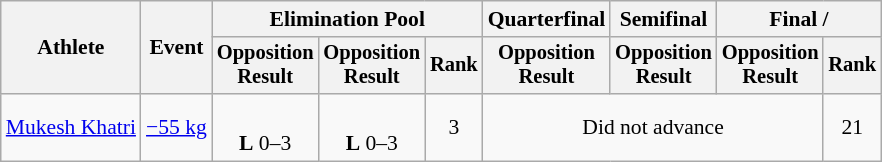<table class="wikitable" style="font-size:90%">
<tr>
<th rowspan="2">Athlete</th>
<th rowspan="2">Event</th>
<th colspan=3>Elimination Pool</th>
<th>Quarterfinal</th>
<th>Semifinal</th>
<th colspan=2>Final / </th>
</tr>
<tr style="font-size: 95%">
<th>Opposition<br>Result</th>
<th>Opposition<br>Result</th>
<th>Rank</th>
<th>Opposition<br>Result</th>
<th>Opposition<br>Result</th>
<th>Opposition<br>Result</th>
<th>Rank</th>
</tr>
<tr align=center>
<td align=left><a href='#'>Mukesh Khatri</a></td>
<td align=left><a href='#'>−55 kg</a></td>
<td><br><strong>L</strong> 0–3 <sup></sup></td>
<td><br><strong>L</strong> 0–3 <sup></sup></td>
<td>3</td>
<td colspan=3>Did not advance</td>
<td>21</td>
</tr>
</table>
